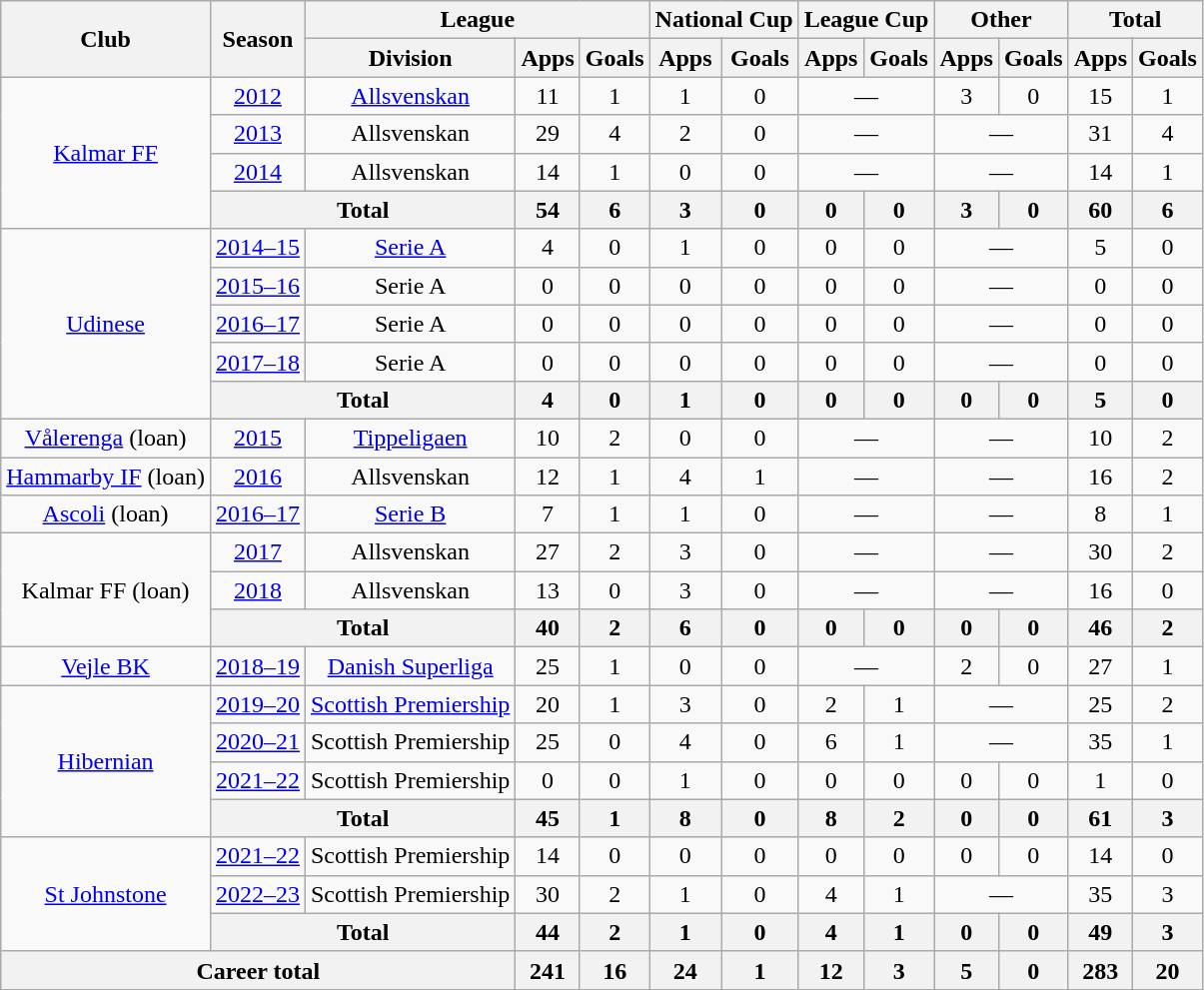<table class="wikitable" style="text-align:center">
<tr>
<th rowspan=2>Club</th>
<th rowspan=2>Season</th>
<th colspan=3>League</th>
<th colspan=2>National Cup</th>
<th colspan=2>League Cup</th>
<th colspan=2>Other</th>
<th colspan=2>Total</th>
</tr>
<tr>
<th>Division</th>
<th>Apps</th>
<th>Goals</th>
<th>Apps</th>
<th>Goals</th>
<th>Apps</th>
<th>Goals</th>
<th>Apps</th>
<th>Goals</th>
<th>Apps</th>
<th>Goals</th>
</tr>
<tr>
<td rowspan=4><a href='#'>Kalmar FF</a></td>
<td><a href='#'>2012</a></td>
<td><a href='#'>Allsvenskan</a></td>
<td>11</td>
<td>1</td>
<td>1</td>
<td>0</td>
<td colspan=2>—</td>
<td>3</td>
<td>0</td>
<td>15</td>
<td>1</td>
</tr>
<tr>
<td><a href='#'>2013</a></td>
<td>Allsvenskan</td>
<td>29</td>
<td>4</td>
<td>2</td>
<td>0</td>
<td colspan=2>—</td>
<td colspan=2>—</td>
<td>31</td>
<td>4</td>
</tr>
<tr>
<td><a href='#'>2014</a></td>
<td>Allsvenskan</td>
<td>14</td>
<td>1</td>
<td>0</td>
<td>0</td>
<td colspan=2>—</td>
<td colspan=2>—</td>
<td>14</td>
<td>1</td>
</tr>
<tr>
<th colspan=2>Total</th>
<th>54</th>
<th>6</th>
<th>3</th>
<th>0</th>
<th>0</th>
<th>0</th>
<th>3</th>
<th>0</th>
<th>60</th>
<th>6</th>
</tr>
<tr>
<td rowspan=5><a href='#'>Udinese</a></td>
<td><a href='#'>2014–15</a></td>
<td><a href='#'>Serie A</a></td>
<td>4</td>
<td>0</td>
<td>1</td>
<td>0</td>
<td>0</td>
<td>0</td>
<td colspan=2>—</td>
<td>5</td>
<td>0</td>
</tr>
<tr>
<td><a href='#'>2015–16</a></td>
<td>Serie A</td>
<td>0</td>
<td>0</td>
<td>0</td>
<td>0</td>
<td>0</td>
<td>0</td>
<td colspan=2>—</td>
<td>0</td>
<td>0</td>
</tr>
<tr>
<td><a href='#'>2016–17</a></td>
<td>Serie A</td>
<td>0</td>
<td>0</td>
<td>0</td>
<td>0</td>
<td>0</td>
<td>0</td>
<td colspan=2>—</td>
<td>0</td>
<td>0</td>
</tr>
<tr>
<td><a href='#'>2017–18</a></td>
<td>Serie A</td>
<td>0</td>
<td>0</td>
<td>0</td>
<td>0</td>
<td>0</td>
<td>0</td>
<td colspan=2>—</td>
<td>0</td>
<td>0</td>
</tr>
<tr>
<th colspan=2>Total</th>
<th>4</th>
<th>0</th>
<th>1</th>
<th>0</th>
<th>0</th>
<th>0</th>
<th>0</th>
<th>0</th>
<th>5</th>
<th>0</th>
</tr>
<tr>
<td><a href='#'>Vålerenga</a> (loan)</td>
<td><a href='#'>2015</a></td>
<td><a href='#'>Tippeligaen</a></td>
<td>10</td>
<td>2</td>
<td>0</td>
<td>0</td>
<td colspan=2>—</td>
<td colspan=2>—</td>
<td>10</td>
<td>2</td>
</tr>
<tr>
<td><a href='#'>Hammarby IF</a> (loan)</td>
<td><a href='#'>2016</a></td>
<td>Allsvenskan</td>
<td>12</td>
<td>1</td>
<td>4</td>
<td>1</td>
<td colspan=2>—</td>
<td colspan=2>—</td>
<td>16</td>
<td>2</td>
</tr>
<tr>
<td><a href='#'>Ascoli</a> (loan)</td>
<td><a href='#'>2016–17</a></td>
<td><a href='#'>Serie B</a></td>
<td>7</td>
<td>1</td>
<td>1</td>
<td>0</td>
<td colspan=2>—</td>
<td colspan=2>—</td>
<td>8</td>
<td>1</td>
</tr>
<tr>
<td rowspan=3>Kalmar FF (loan)</td>
<td><a href='#'>2017</a></td>
<td>Allsvenskan</td>
<td>27</td>
<td>2</td>
<td>3</td>
<td>0</td>
<td colspan=2>—</td>
<td colspan=2>—</td>
<td>30</td>
<td>2</td>
</tr>
<tr>
<td><a href='#'>2018</a></td>
<td>Allsvenskan</td>
<td>13</td>
<td>0</td>
<td>3</td>
<td>0</td>
<td colspan=2>—</td>
<td colspan=2>—</td>
<td>16</td>
<td>0</td>
</tr>
<tr>
<th colspan=2>Total</th>
<th>40</th>
<th>2</th>
<th>6</th>
<th>0</th>
<th>0</th>
<th>0</th>
<th>0</th>
<th>0</th>
<th>46</th>
<th>2</th>
</tr>
<tr>
<td><a href='#'>Vejle BK</a></td>
<td><a href='#'>2018–19</a></td>
<td><a href='#'>Danish Superliga</a></td>
<td>25</td>
<td>1</td>
<td>0</td>
<td>0</td>
<td colspan=2>—</td>
<td>2</td>
<td>0</td>
<td>27</td>
<td>1</td>
</tr>
<tr>
<td rowspan=4><a href='#'>Hibernian</a></td>
<td><a href='#'>2019–20</a></td>
<td><a href='#'>Scottish Premiership</a></td>
<td>20</td>
<td>1</td>
<td>3</td>
<td>0</td>
<td>2</td>
<td>1</td>
<td colspan=2>—</td>
<td>25</td>
<td>2</td>
</tr>
<tr>
<td><a href='#'>2020–21</a></td>
<td>Scottish Premiership</td>
<td>25</td>
<td>0</td>
<td>4</td>
<td>0</td>
<td>6</td>
<td>1</td>
<td colspan=2>—</td>
<td>35</td>
<td>1</td>
</tr>
<tr>
<td><a href='#'>2021–22</a></td>
<td>Scottish Premiership</td>
<td>0</td>
<td>0</td>
<td>1</td>
<td>0</td>
<td>0</td>
<td>0</td>
<td>0</td>
<td>0</td>
<td>1</td>
<td>0</td>
</tr>
<tr>
<th colspan=2>Total</th>
<th>45</th>
<th>1</th>
<th>8</th>
<th>0</th>
<th>8</th>
<th>2</th>
<th>0</th>
<th>0</th>
<th>61</th>
<th>3</th>
</tr>
<tr>
<td rowspan="3"><a href='#'>St Johnstone</a></td>
<td><a href='#'>2021–22</a></td>
<td>Scottish Premiership</td>
<td>14</td>
<td>0</td>
<td>0</td>
<td>0</td>
<td>0</td>
<td>0</td>
<td>0</td>
<td>0</td>
<td>14</td>
<td>0</td>
</tr>
<tr>
<td><a href='#'>2022–23</a></td>
<td>Scottish Premiership</td>
<td>30</td>
<td>2</td>
<td>1</td>
<td>0</td>
<td>4</td>
<td>1</td>
<td colspan="2">—</td>
<td>35</td>
<td>3</td>
</tr>
<tr>
<th colspan="2">Total</th>
<th>44</th>
<th>2</th>
<th>1</th>
<th>0</th>
<th>4</th>
<th>1</th>
<th>0</th>
<th>0</th>
<th>49</th>
<th>3</th>
</tr>
<tr>
<th colspan="3">Career total</th>
<th>241</th>
<th>16</th>
<th>24</th>
<th>1</th>
<th>12</th>
<th>3</th>
<th>5</th>
<th>0</th>
<th>283</th>
<th>20</th>
</tr>
</table>
